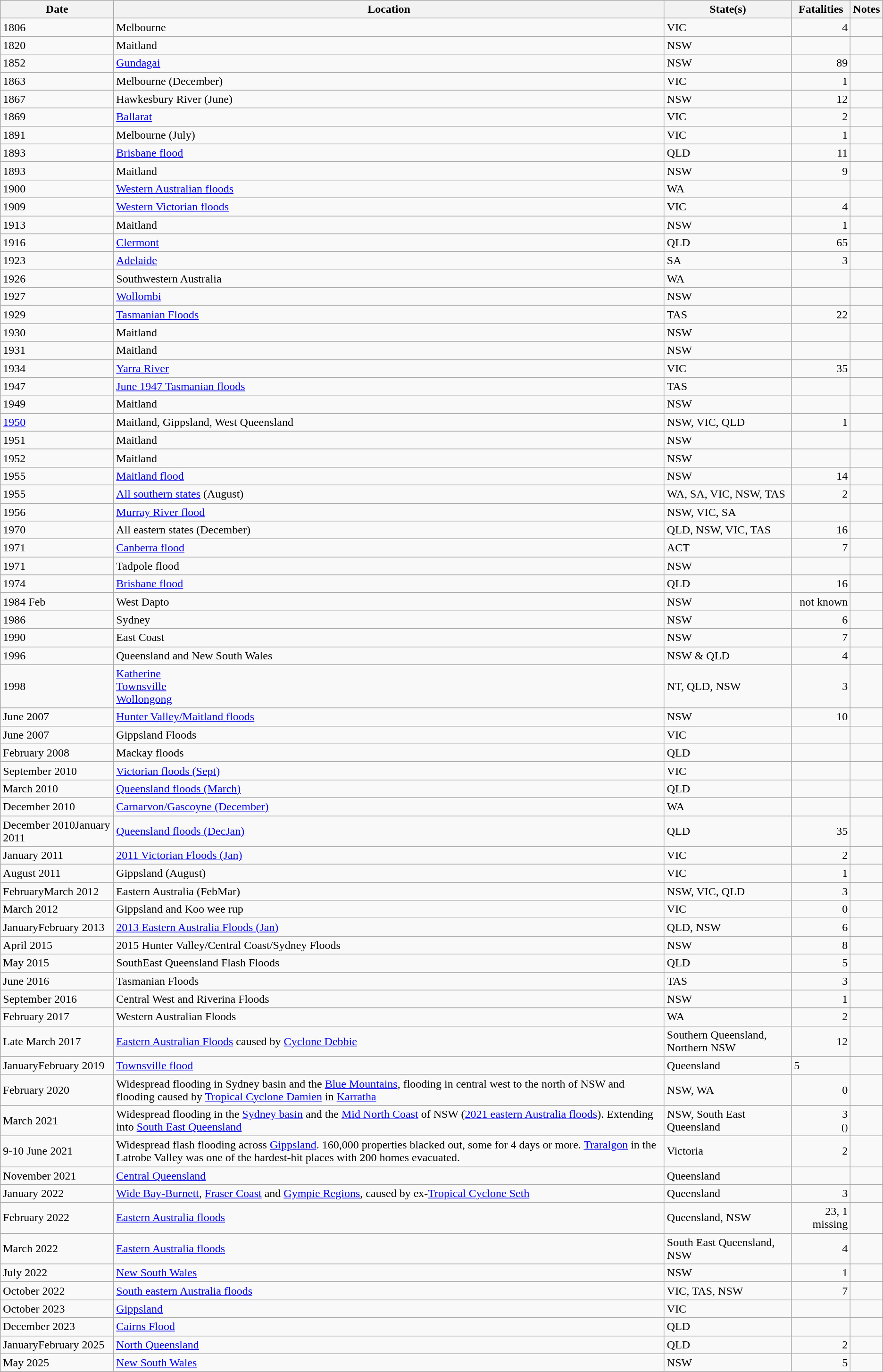<table class="wikitable sortable">
<tr>
<th>Date</th>
<th>Location</th>
<th>State(s)</th>
<th>Fatalities</th>
<th>Notes</th>
</tr>
<tr>
<td>1806</td>
<td>Melbourne</td>
<td>VIC</td>
<td align=right>4</td>
<td></td>
</tr>
<tr>
<td>1820</td>
<td>Maitland</td>
<td>NSW</td>
<td></td>
<td></td>
</tr>
<tr>
<td>1852</td>
<td><a href='#'>Gundagai</a></td>
<td>NSW</td>
<td align=right>89</td>
<td></td>
</tr>
<tr>
<td>1863</td>
<td>Melbourne (December)</td>
<td>VIC</td>
<td align=right>1</td>
<td></td>
</tr>
<tr>
<td>1867</td>
<td>Hawkesbury River (June)</td>
<td>NSW</td>
<td align=right>12</td>
<td></td>
</tr>
<tr>
<td>1869</td>
<td><a href='#'>Ballarat</a></td>
<td>VIC</td>
<td align=right>2</td>
<td></td>
</tr>
<tr>
<td>1891</td>
<td>Melbourne (July)</td>
<td>VIC</td>
<td align=right>1</td>
<td></td>
</tr>
<tr>
<td>1893</td>
<td><a href='#'>Brisbane flood</a></td>
<td>QLD</td>
<td align=right>11</td>
<td></td>
</tr>
<tr>
<td>1893</td>
<td>Maitland</td>
<td>NSW</td>
<td align=right>9</td>
<td></td>
</tr>
<tr>
<td>1900</td>
<td><a href='#'>Western Australian floods</a></td>
<td>WA</td>
<td></td>
<td></td>
</tr>
<tr>
<td>1909</td>
<td><a href='#'>Western Victorian floods</a></td>
<td>VIC</td>
<td align=right>4</td>
<td></td>
</tr>
<tr>
<td>1913</td>
<td>Maitland</td>
<td>NSW</td>
<td align=right>1</td>
<td></td>
</tr>
<tr>
<td>1916</td>
<td><a href='#'>Clermont</a></td>
<td>QLD</td>
<td align=right>65</td>
<td></td>
</tr>
<tr>
<td>1923</td>
<td><a href='#'>Adelaide</a></td>
<td>SA</td>
<td align=right>3</td>
<td></td>
</tr>
<tr>
<td>1926</td>
<td>Southwestern Australia</td>
<td>WA</td>
<td></td>
<td></td>
</tr>
<tr>
<td>1927</td>
<td><a href='#'>Wollombi</a></td>
<td>NSW</td>
<td></td>
<td></td>
</tr>
<tr>
<td>1929</td>
<td><a href='#'>Tasmanian Floods</a></td>
<td>TAS</td>
<td align=right>22</td>
<td></td>
</tr>
<tr>
<td>1930</td>
<td>Maitland</td>
<td>NSW</td>
<td></td>
<td></td>
</tr>
<tr>
<td>1931</td>
<td>Maitland</td>
<td>NSW</td>
<td></td>
<td></td>
</tr>
<tr>
<td>1934</td>
<td><a href='#'>Yarra River</a></td>
<td>VIC</td>
<td align=right>35</td>
<td></td>
</tr>
<tr>
<td>1947</td>
<td><a href='#'>June 1947 Tasmanian floods</a></td>
<td>TAS</td>
<td></td>
<td></td>
</tr>
<tr>
<td>1949</td>
<td>Maitland</td>
<td>NSW</td>
<td></td>
<td></td>
</tr>
<tr>
<td><a href='#'>1950</a></td>
<td>Maitland, Gippsland, West Queensland</td>
<td>NSW, VIC, QLD</td>
<td align=right>1</td>
<td></td>
</tr>
<tr>
<td>1951</td>
<td>Maitland</td>
<td>NSW</td>
<td></td>
<td></td>
</tr>
<tr>
<td>1952</td>
<td>Maitland</td>
<td>NSW</td>
<td></td>
<td></td>
</tr>
<tr>
<td>1955</td>
<td><a href='#'>Maitland flood</a></td>
<td>NSW</td>
<td align=right>14</td>
<td></td>
</tr>
<tr>
<td>1955</td>
<td><a href='#'>All southern states</a> (August)</td>
<td>WA, SA, VIC, NSW, TAS</td>
<td align=right>2</td>
<td></td>
</tr>
<tr>
<td>1956</td>
<td><a href='#'>Murray River flood</a></td>
<td>NSW, VIC, SA</td>
<td></td>
<td></td>
</tr>
<tr>
<td>1970</td>
<td>All eastern states (December)</td>
<td>QLD, NSW, VIC, TAS</td>
<td align=right>16</td>
<td></td>
</tr>
<tr>
<td>1971</td>
<td><a href='#'>Canberra flood</a></td>
<td>ACT</td>
<td align=right>7</td>
<td></td>
</tr>
<tr>
<td>1971</td>
<td>Tadpole flood</td>
<td>NSW</td>
<td></td>
<td></td>
</tr>
<tr>
<td>1974</td>
<td><a href='#'>Brisbane flood</a></td>
<td>QLD</td>
<td align=right>16</td>
<td></td>
</tr>
<tr>
<td>1984 Feb</td>
<td>West Dapto</td>
<td>NSW</td>
<td align=right>not known</td>
<td></td>
</tr>
<tr>
<td>1986</td>
<td>Sydney</td>
<td>NSW</td>
<td align=right>6</td>
<td></td>
</tr>
<tr>
<td>1990</td>
<td>East Coast</td>
<td>NSW</td>
<td align=right>7</td>
<td></td>
</tr>
<tr>
<td>1996</td>
<td>Queensland and New South Wales</td>
<td>NSW & QLD</td>
<td align=right>4</td>
<td></td>
</tr>
<tr>
<td>1998</td>
<td><a href='#'>Katherine</a><br><a href='#'>Townsville</a><br><a href='#'>Wollongong</a></td>
<td>NT, QLD, NSW</td>
<td align=right>3</td>
<td></td>
</tr>
<tr>
<td>June 2007</td>
<td><a href='#'>Hunter Valley/Maitland floods</a></td>
<td>NSW</td>
<td align=right>10</td>
<td></td>
</tr>
<tr>
<td>June 2007</td>
<td>Gippsland Floods</td>
<td>VIC</td>
<td></td>
<td></td>
</tr>
<tr>
<td>February 2008</td>
<td>Mackay floods</td>
<td>QLD</td>
<td></td>
<td></td>
</tr>
<tr>
<td>September 2010</td>
<td><a href='#'>Victorian floods (Sept)</a></td>
<td>VIC</td>
<td></td>
<td></td>
</tr>
<tr>
<td>March 2010</td>
<td><a href='#'>Queensland floods (March)</a></td>
<td>QLD</td>
<td></td>
<td></td>
</tr>
<tr>
<td>December 2010</td>
<td><a href='#'>Carnarvon/Gascoyne (December)</a></td>
<td>WA</td>
<td></td>
<td></td>
</tr>
<tr>
<td>December 2010January 2011</td>
<td><a href='#'>Queensland floods (DecJan)</a></td>
<td>QLD</td>
<td align=right>35</td>
<td></td>
</tr>
<tr>
<td>January 2011</td>
<td><a href='#'>2011 Victorian Floods (Jan)</a></td>
<td>VIC</td>
<td align=right>2</td>
<td></td>
</tr>
<tr>
<td>August 2011</td>
<td>Gippsland (August)</td>
<td>VIC</td>
<td align=right>1</td>
<td></td>
</tr>
<tr>
<td>FebruaryMarch 2012</td>
<td>Eastern Australia (FebMar)</td>
<td>NSW, VIC, QLD</td>
<td align=right>3</td>
<td></td>
</tr>
<tr>
<td>March 2012</td>
<td>Gippsland and Koo wee rup</td>
<td>VIC</td>
<td align=right>0</td>
<td></td>
</tr>
<tr>
<td>JanuaryFebruary 2013</td>
<td><a href='#'>2013 Eastern Australia Floods (Jan)</a></td>
<td>QLD, NSW</td>
<td align=right>6</td>
<td></td>
</tr>
<tr>
<td>April 2015</td>
<td>2015 Hunter Valley/Central Coast/Sydney Floods</td>
<td>NSW</td>
<td align=right>8</td>
<td></td>
</tr>
<tr>
<td>May 2015</td>
<td>SouthEast Queensland Flash Floods</td>
<td>QLD</td>
<td align=right>5</td>
<td></td>
</tr>
<tr>
<td>June 2016</td>
<td>Tasmanian Floods</td>
<td>TAS</td>
<td align=right>3</td>
<td></td>
</tr>
<tr>
<td>September 2016</td>
<td>Central West and Riverina Floods</td>
<td>NSW</td>
<td align=right>1</td>
<td></td>
</tr>
<tr>
<td>February 2017</td>
<td>Western Australian Floods</td>
<td>WA</td>
<td align=right>2</td>
<td></td>
</tr>
<tr>
<td>Late March 2017</td>
<td><a href='#'>Eastern Australian Floods</a> caused by <a href='#'>Cyclone Debbie</a></td>
<td>Southern Queensland, Northern NSW</td>
<td align=right>12</td>
<td></td>
</tr>
<tr>
<td>JanuaryFebruary 2019</td>
<td><a href='#'>Townsville flood</a></td>
<td>Queensland</td>
<td>5</td>
<td></td>
</tr>
<tr>
<td>February 2020</td>
<td>Widespread flooding in Sydney basin and the <a href='#'>Blue Mountains</a>, flooding in central west to the north of NSW and flooding caused by <a href='#'>Tropical Cyclone Damien</a> in <a href='#'>Karratha</a></td>
<td>NSW, WA</td>
<td align=right>0</td>
<td></td>
</tr>
<tr>
<td>March 2021</td>
<td>Widespread flooding in the <a href='#'>Sydney basin</a> and the <a href='#'>Mid North Coast</a> of NSW (<a href='#'>2021 eastern Australia floods</a>). Extending into <a href='#'>South East Queensland</a></td>
<td>NSW, South East Queensland</td>
<td align=right>3 <br><small>(<em></em>)</small></td>
<td></td>
</tr>
<tr>
<td>9-10 June 2021</td>
<td>Widespread flash flooding across <a href='#'>Gippsland</a>. 160,000 properties blacked out, some for 4 days or more. <a href='#'>Traralgon</a> in the Latrobe Valley was one of the hardest-hit places with 200 homes evacuated.</td>
<td>Victoria</td>
<td Align=right>2</td>
<td></td>
</tr>
<tr>
<td>November 2021</td>
<td><a href='#'>Central Queensland</a></td>
<td>Queensland</td>
<td></td>
<td></td>
</tr>
<tr>
<td>January 2022</td>
<td><a href='#'>Wide Bay-Burnett</a>, <a href='#'>Fraser Coast</a> and <a href='#'>Gympie Regions</a>, caused by ex-<a href='#'>Tropical Cyclone Seth</a></td>
<td>Queensland</td>
<td Align=right>3</td>
<td></td>
</tr>
<tr>
<td>February 2022</td>
<td><a href='#'>Eastern Australia floods</a></td>
<td>Queensland, NSW</td>
<td Align=right>23, 1 missing</td>
<td></td>
</tr>
<tr>
<td>March 2022</td>
<td><a href='#'>Eastern Australia floods</a></td>
<td>South East Queensland, NSW</td>
<td Align=right>4</td>
<td></td>
</tr>
<tr>
<td>July 2022</td>
<td><a href='#'>New South Wales</a></td>
<td>NSW</td>
<td Align=right>1</td>
<td></td>
</tr>
<tr>
<td>October 2022</td>
<td><a href='#'>South eastern Australia floods</a></td>
<td>VIC, TAS, NSW</td>
<td Align=right>7</td>
<td></td>
</tr>
<tr>
<td>October 2023</td>
<td><a href='#'>Gippsland</a></td>
<td>VIC</td>
<td></td>
<td></td>
</tr>
<tr>
<td>December 2023</td>
<td><a href='#'>Cairns Flood</a></td>
<td>QLD</td>
<td></td>
<td></td>
</tr>
<tr>
<td>JanuaryFebruary 2025</td>
<td><a href='#'>North Queensland</a></td>
<td>QLD</td>
<td Align=right>2</td>
<td></td>
</tr>
<tr>
<td>May 2025</td>
<td><a href='#'>New South Wales</a></td>
<td>NSW</td>
<td align="right">5</td>
<td></td>
</tr>
</table>
